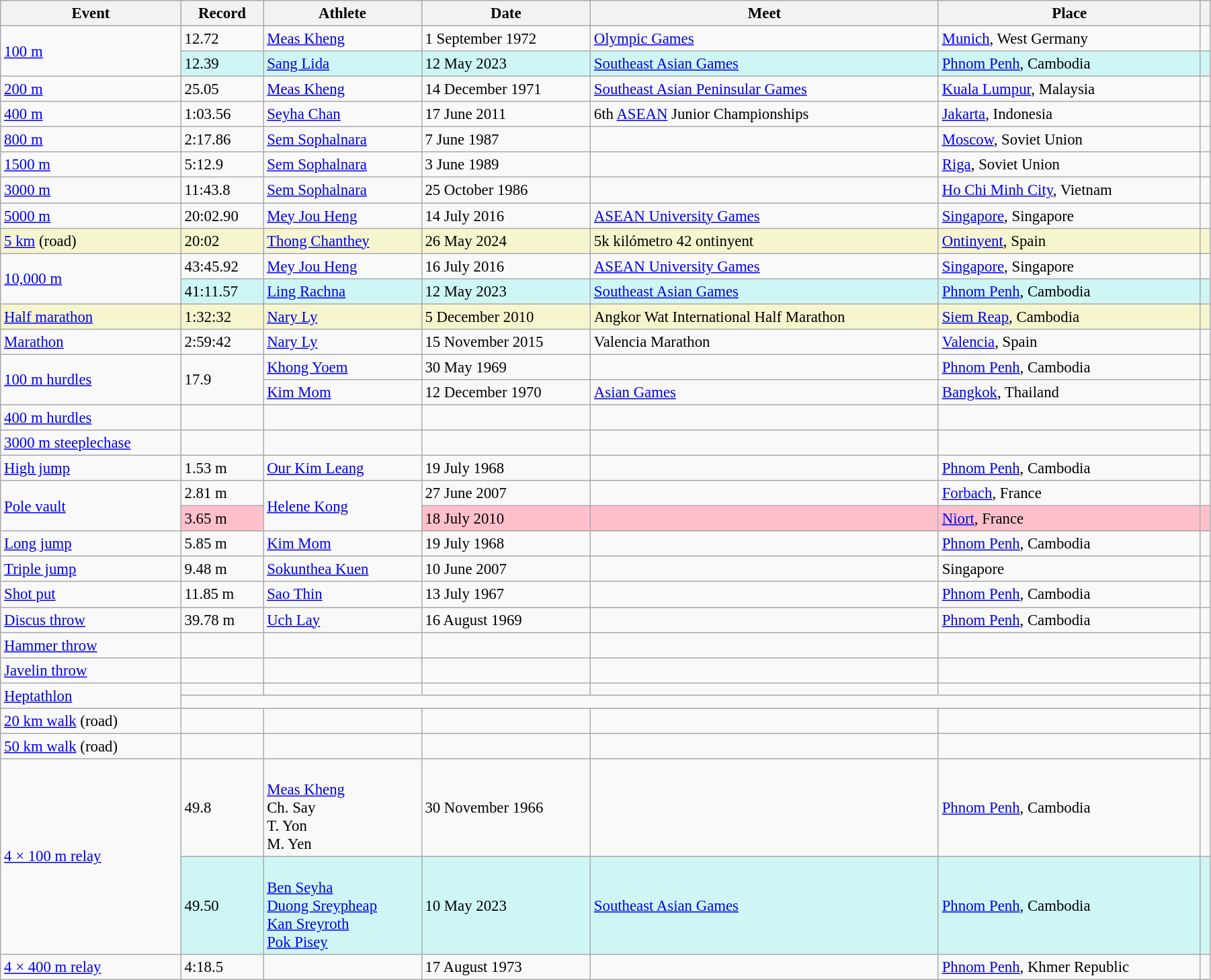<table class="wikitable" style="font-size:95%; width: 95%;">
<tr>
<th>Event</th>
<th>Record</th>
<th>Athlete</th>
<th>Date</th>
<th>Meet</th>
<th>Place</th>
<th></th>
</tr>
<tr>
<td rowspan=2><a href='#'>100 m</a></td>
<td>12.72</td>
<td><a href='#'>Meas Kheng</a></td>
<td>1 September 1972</td>
<td><a href='#'>Olympic Games</a></td>
<td><a href='#'>Munich</a>, West Germany</td>
<td></td>
</tr>
<tr bgcolor=#CEF6F5>
<td>12.39 </td>
<td><a href='#'>Sang Lida</a></td>
<td>12 May 2023</td>
<td><a href='#'>Southeast Asian Games</a></td>
<td><a href='#'>Phnom Penh</a>, Cambodia</td>
<td></td>
</tr>
<tr>
<td><a href='#'>200 m</a></td>
<td>25.05</td>
<td><a href='#'>Meas Kheng</a></td>
<td>14 December 1971</td>
<td><a href='#'>Southeast Asian Peninsular Games</a></td>
<td><a href='#'>Kuala Lumpur</a>, Malaysia</td>
<td></td>
</tr>
<tr>
<td><a href='#'>400 m</a></td>
<td>1:03.56</td>
<td><a href='#'>Seyha Chan</a></td>
<td>17 June 2011</td>
<td>6th <a href='#'>ASEAN</a> Junior Championships</td>
<td><a href='#'>Jakarta</a>, Indonesia</td>
<td></td>
</tr>
<tr>
<td><a href='#'>800 m</a></td>
<td>2:17.86</td>
<td><a href='#'>Sem Sophalnara</a></td>
<td>7 June 1987</td>
<td></td>
<td><a href='#'>Moscow</a>, Soviet Union</td>
<td></td>
</tr>
<tr>
<td><a href='#'>1500 m</a></td>
<td>5:12.9</td>
<td><a href='#'>Sem Sophalnara</a></td>
<td>3 June 1989</td>
<td></td>
<td><a href='#'>Riga</a>, Soviet Union</td>
<td></td>
</tr>
<tr>
<td><a href='#'>3000 m</a></td>
<td>11:43.8</td>
<td><a href='#'>Sem Sophalnara</a></td>
<td>25 October 1986</td>
<td></td>
<td><a href='#'>Ho Chi Minh City</a>, Vietnam</td>
<td></td>
</tr>
<tr>
<td><a href='#'>5000 m</a></td>
<td>20:02.90</td>
<td><a href='#'>Mey Jou Heng</a></td>
<td>14 July 2016</td>
<td><a href='#'>ASEAN University Games</a></td>
<td><a href='#'>Singapore</a>, Singapore</td>
<td></td>
</tr>
<tr style="background:#f6F5CE;">
<td><a href='#'>5 km</a> (road)</td>
<td>20:02</td>
<td><a href='#'>Thong Chanthey</a></td>
<td>26 May 2024</td>
<td>5k kilómetro 42 ontinyent</td>
<td><a href='#'>Ontinyent</a>, Spain</td>
<td></td>
</tr>
<tr>
<td rowspan=2><a href='#'>10,000 m</a></td>
<td>43:45.92</td>
<td><a href='#'>Mey Jou Heng</a></td>
<td>16 July 2016</td>
<td><a href='#'>ASEAN University Games</a></td>
<td><a href='#'>Singapore</a>, Singapore</td>
<td></td>
</tr>
<tr bgcolor=#CEF6F5>
<td>41:11.57</td>
<td><a href='#'>Ling Rachna</a></td>
<td>12 May 2023</td>
<td><a href='#'>Southeast Asian Games</a></td>
<td><a href='#'>Phnom Penh</a>, Cambodia</td>
<td></td>
</tr>
<tr style="background:#f6F5CE;">
<td><a href='#'>Half marathon</a></td>
<td>1:32:32</td>
<td><a href='#'>Nary Ly</a></td>
<td>5 December 2010</td>
<td>Angkor Wat International Half Marathon</td>
<td><a href='#'>Siem Reap</a>, Cambodia</td>
<td></td>
</tr>
<tr>
<td><a href='#'>Marathon</a></td>
<td>2:59:42</td>
<td><a href='#'>Nary Ly</a></td>
<td>15 November 2015</td>
<td>Valencia Marathon</td>
<td><a href='#'>Valencia</a>, Spain</td>
<td></td>
</tr>
<tr>
<td rowspan=2><a href='#'>100 m hurdles</a></td>
<td rowspan=2>17.9 </td>
<td><a href='#'>Khong Yoem</a></td>
<td>30 May 1969</td>
<td></td>
<td><a href='#'>Phnom Penh</a>, Cambodia</td>
<td></td>
</tr>
<tr>
<td><a href='#'>Kim Mom</a></td>
<td>12 December 1970</td>
<td><a href='#'>Asian Games</a></td>
<td><a href='#'>Bangkok</a>, Thailand</td>
<td></td>
</tr>
<tr>
<td><a href='#'>400 m hurdles</a></td>
<td></td>
<td></td>
<td></td>
<td></td>
<td></td>
<td></td>
</tr>
<tr>
<td><a href='#'>3000 m steeplechase</a></td>
<td></td>
<td></td>
<td></td>
<td></td>
<td></td>
<td></td>
</tr>
<tr>
<td><a href='#'>High jump</a></td>
<td>1.53 m</td>
<td><a href='#'>Our Kim Leang</a></td>
<td>19 July 1968</td>
<td></td>
<td><a href='#'>Phnom Penh</a>, Cambodia</td>
<td></td>
</tr>
<tr>
<td rowspan=2><a href='#'>Pole vault</a></td>
<td>2.81 m</td>
<td rowspan=2><a href='#'>Helene Kong</a></td>
<td>27 June 2007</td>
<td></td>
<td><a href='#'>Forbach</a>, France</td>
<td></td>
</tr>
<tr style="background:pink">
<td>3.65 m </td>
<td>18 July 2010</td>
<td></td>
<td><a href='#'>Niort</a>, France</td>
<td></td>
</tr>
<tr>
<td><a href='#'>Long jump</a></td>
<td>5.85 m</td>
<td><a href='#'>Kim Mom</a></td>
<td>19 July 1968</td>
<td></td>
<td><a href='#'>Phnom Penh</a>, Cambodia</td>
<td></td>
</tr>
<tr>
<td><a href='#'>Triple jump</a></td>
<td>9.48 m </td>
<td><a href='#'>Sokunthea Kuen</a></td>
<td>10 June 2007</td>
<td></td>
<td>Singapore</td>
<td></td>
</tr>
<tr>
<td><a href='#'>Shot put</a></td>
<td>11.85 m</td>
<td><a href='#'>Sao Thin</a></td>
<td>13 July 1967</td>
<td></td>
<td><a href='#'>Phnom Penh</a>, Cambodia</td>
<td></td>
</tr>
<tr>
<td><a href='#'>Discus throw</a></td>
<td>39.78 m</td>
<td><a href='#'>Uch Lay</a></td>
<td>16 August 1969</td>
<td></td>
<td><a href='#'>Phnom Penh</a>, Cambodia</td>
<td></td>
</tr>
<tr>
<td><a href='#'>Hammer throw</a></td>
<td></td>
<td></td>
<td></td>
<td></td>
<td></td>
<td></td>
</tr>
<tr>
<td><a href='#'>Javelin throw</a></td>
<td></td>
<td></td>
<td></td>
<td></td>
<td></td>
<td></td>
</tr>
<tr>
<td rowspan=2><a href='#'>Heptathlon</a></td>
<td></td>
<td></td>
<td></td>
<td></td>
<td></td>
<td></td>
</tr>
<tr>
<td colspan=5></td>
<td></td>
</tr>
<tr>
<td><a href='#'>20 km walk</a> (road)</td>
<td></td>
<td></td>
<td></td>
<td></td>
<td></td>
<td></td>
</tr>
<tr>
<td><a href='#'>50 km walk</a> (road)</td>
<td></td>
<td></td>
<td></td>
<td></td>
<td></td>
<td></td>
</tr>
<tr>
<td rowspan=2><a href='#'>4 × 100 m relay</a></td>
<td>49.8 </td>
<td><br><a href='#'>Meas Kheng</a><br>Ch. Say<br>T. Yon<br>M. Yen</td>
<td>30 November 1966</td>
<td></td>
<td><a href='#'>Phnom Penh</a>, Cambodia</td>
<td></td>
</tr>
<tr bgcolor=#CEF6F5>
<td>49.50</td>
<td><br><a href='#'>Ben Seyha</a><br><a href='#'>Duong Sreypheap</a><br><a href='#'>Kan Sreyroth</a><br><a href='#'>Pok Pisey</a></td>
<td>10 May 2023</td>
<td><a href='#'>Southeast Asian Games</a></td>
<td><a href='#'>Phnom Penh</a>, Cambodia</td>
<td></td>
</tr>
<tr>
<td><a href='#'>4 × 400 m relay</a></td>
<td>4:18.5</td>
<td></td>
<td>17 August 1973</td>
<td></td>
<td><a href='#'>Phnom Penh</a>, Khmer Republic</td>
<td></td>
</tr>
</table>
